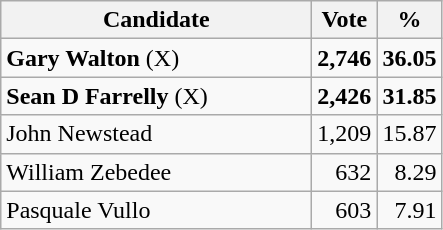<table class="wikitable">
<tr>
<th bgcolor="#DDDDFF" width="200px">Candidate</th>
<th bgcolor="#DDDDFF">Vote</th>
<th bgcolor="#DDDDFF">%</th>
</tr>
<tr>
<td><strong>Gary Walton</strong> (X)</td>
<td style="text-align: right;"><strong>2,746</strong></td>
<td style="text-align: right;"><strong>36.05</strong></td>
</tr>
<tr>
<td><strong>Sean D Farrelly</strong> (X)</td>
<td style="text-align: right;"><strong>2,426</strong></td>
<td style="text-align: right;"><strong>31.85</strong></td>
</tr>
<tr>
<td>John Newstead</td>
<td style="text-align: right;">1,209</td>
<td style="text-align: right;">15.87</td>
</tr>
<tr>
<td>William Zebedee</td>
<td style="text-align: right;">632</td>
<td style="text-align: right;">8.29</td>
</tr>
<tr>
<td>Pasquale Vullo</td>
<td style="text-align: right;">603</td>
<td style="text-align: right;">7.91</td>
</tr>
</table>
